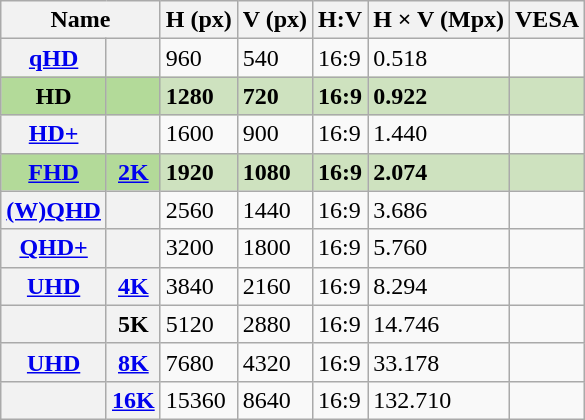<table class="wikitable floatright sortable">
<tr>
<th colspan=2>Name</th>
<th>H (px)</th>
<th>V (px)</th>
<th>H:V</th>
<th>H × V (Mpx)</th>
<th>VESA</th>
</tr>
<tr>
<th><a href='#'>qHD</a></th>
<th></th>
<td>960</td>
<td>540</td>
<td>16:9</td>
<td>0.518</td>
<td></td>
</tr>
<tr style="background-color:#CEE2BF; font-weight: bolder;">
<th style="background-color:#B3DA99">HD</th>
<th style="background-color:#B3DA99"></th>
<td>1280</td>
<td>720</td>
<td>16:9</td>
<td>0.922</td>
<td></td>
</tr>
<tr>
<th><a href='#'>HD+</a></th>
<th></th>
<td>1600</td>
<td>900</td>
<td>16:9</td>
<td>1.440</td>
<td></td>
</tr>
<tr style="background-color:#CEE2BF; font-weight: bolder;">
<th style="background-color:#B3DA99"><a href='#'>FHD</a></th>
<th style="background-color:#B3DA99"><a href='#'>2K</a></th>
<td>1920</td>
<td>1080</td>
<td>16:9</td>
<td>2.074</td>
<td></td>
</tr>
<tr>
<th><a href='#'>(W)QHD</a></th>
<th></th>
<td>2560</td>
<td>1440</td>
<td>16:9</td>
<td>3.686</td>
<td></td>
</tr>
<tr>
<th><a href='#'>QHD+</a></th>
<th></th>
<td>3200</td>
<td>1800</td>
<td>16:9</td>
<td>5.760</td>
<td></td>
</tr>
<tr>
<th><a href='#'> UHD</a></th>
<th><a href='#'>4K</a></th>
<td>3840</td>
<td>2160</td>
<td>16:9</td>
<td>8.294</td>
<td></td>
</tr>
<tr>
<th></th>
<th>5K</th>
<td>5120</td>
<td>2880</td>
<td>16:9</td>
<td>14.746</td>
<td></td>
</tr>
<tr>
<th><a href='#'> UHD</a></th>
<th><a href='#'>8K</a></th>
<td>7680</td>
<td>4320</td>
<td>16:9</td>
<td>33.178</td>
<td></td>
</tr>
<tr>
<th></th>
<th><a href='#'>16K</a></th>
<td>15360</td>
<td>8640</td>
<td>16:9</td>
<td>132.710</td>
<td></td>
</tr>
</table>
